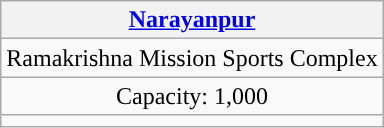<table class="wikitable" style="text-align:center; margin: 1em auto;">
<tr>
<th colspan=2><a href='#'>Narayanpur</a></th>
</tr>
<tr>
<td colspan=2 style="text-align:center;">Ramakrishna Mission Sports Complex</td>
</tr>
<tr>
<td colspan=2 style="text-align:center;">Capacity: 1,000</td>
</tr>
<tr>
<td></td>
</tr>
</table>
